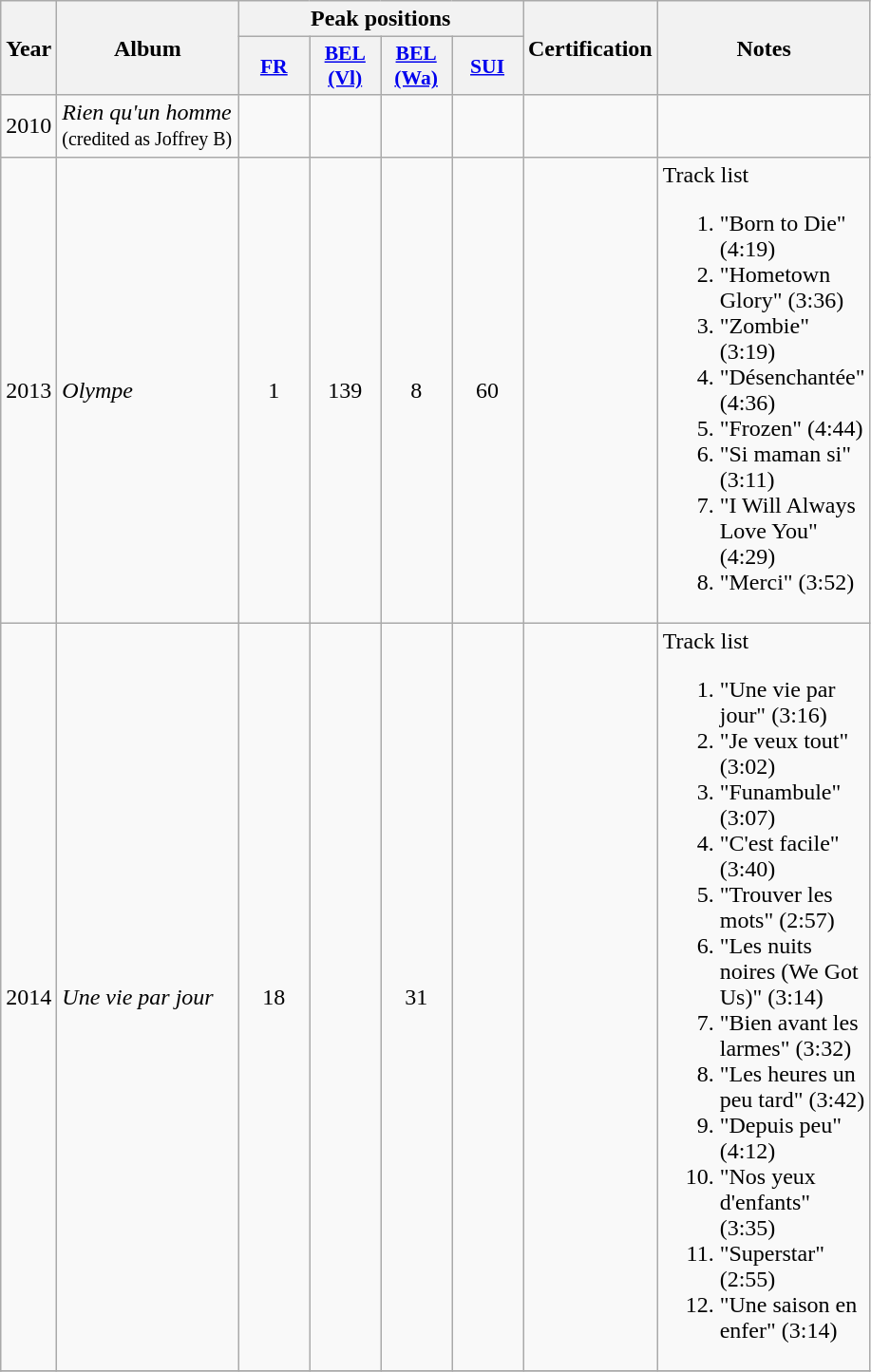<table class="wikitable">
<tr>
<th align="center" rowspan="2" width="10">Year</th>
<th align="center" rowspan="2" width="120">Album</th>
<th align="center" colspan="4" width="20">Peak positions</th>
<th align="center" rowspan="2" width="70">Certification</th>
<th align="center" rowspan="2" width="120">Notes</th>
</tr>
<tr>
<th scope="col" style="width:3em;font-size:90%;"><a href='#'>FR</a><br></th>
<th scope="col" style="width:3em;font-size:90%;"><a href='#'>BEL (Vl)</a><br></th>
<th scope="col" style="width:3em;font-size:90%;"><a href='#'>BEL (Wa)</a><br></th>
<th scope="col" style="width:3em;font-size:90%;"><a href='#'>SUI</a><br></th>
</tr>
<tr>
<td style="text-align:center;">2010</td>
<td><em>Rien qu'un homme</em><br><small>(credited as Joffrey B)</small></td>
<td style="text-align:center;"></td>
<td style="text-align:center;"></td>
<td style="text-align:center;"></td>
<td style="text-align:center;"></td>
<td style="text-align:center;"></td>
<td></td>
</tr>
<tr>
<td style="text-align:center;">2013</td>
<td><em>Olympe</em></td>
<td style="text-align:center;">1</td>
<td style="text-align:center;">139</td>
<td style="text-align:center;">8</td>
<td style="text-align:center;">60</td>
<td style="text-align:center;"></td>
<td>Track list<br><ol><li>"Born to Die" (4:19)</li><li>"Hometown Glory" (3:36)</li><li>"Zombie" (3:19)</li><li>"Désenchantée" (4:36)</li><li>"Frozen" (4:44)</li><li>"Si maman si" (3:11)</li><li>"I Will Always Love You" (4:29)</li><li>"Merci" (3:52)</li></ol></td>
</tr>
<tr>
<td style="text-align:center;">2014</td>
<td><em>Une vie par jour</em></td>
<td style="text-align:center;">18</td>
<td style="text-align:center;"></td>
<td style="text-align:center;">31</td>
<td style="text-align:center;"></td>
<td style="text-align:center;"></td>
<td>Track list<br><ol><li>"Une vie par jour" (3:16)</li><li>"Je veux tout" (3:02)</li><li>"Funambule" (3:07)</li><li>"C'est facile" (3:40)</li><li>"Trouver les mots" (2:57)</li><li>"Les nuits noires (We Got Us)" (3:14)</li><li>"Bien avant les larmes" (3:32)</li><li>"Les heures un peu tard" (3:42)</li><li>"Depuis peu" (4:12)</li><li>"Nos yeux d'enfants" (3:35)</li><li>"Superstar" (2:55)</li><li>"Une saison en enfer" (3:14)</li></ol></td>
</tr>
<tr>
</tr>
</table>
